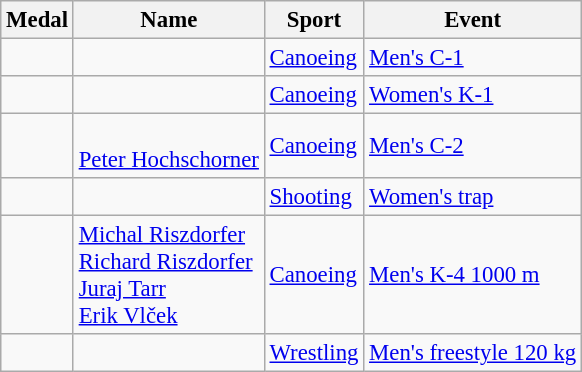<table class="wikitable sortable" style="font-size:95%">
<tr>
<th>Medal</th>
<th>Name</th>
<th>Sport</th>
<th>Event</th>
</tr>
<tr>
<td></td>
<td></td>
<td><a href='#'>Canoeing</a></td>
<td><a href='#'>Men's C-1</a></td>
</tr>
<tr>
<td></td>
<td></td>
<td><a href='#'>Canoeing</a></td>
<td><a href='#'>Women's K-1</a></td>
</tr>
<tr>
<td></td>
<td><br><a href='#'>Peter Hochschorner</a></td>
<td><a href='#'>Canoeing</a></td>
<td><a href='#'>Men's C-2</a></td>
</tr>
<tr>
<td></td>
<td></td>
<td><a href='#'>Shooting</a></td>
<td><a href='#'>Women's trap</a></td>
</tr>
<tr>
<td></td>
<td><a href='#'>Michal Riszdorfer</a><br><a href='#'>Richard Riszdorfer</a><br><a href='#'>Juraj Tarr</a><br><a href='#'>Erik Vlček</a></td>
<td><a href='#'>Canoeing</a></td>
<td><a href='#'>Men's K-4 1000 m</a></td>
</tr>
<tr>
<td></td>
<td></td>
<td><a href='#'>Wrestling</a></td>
<td><a href='#'>Men's freestyle 120 kg</a></td>
</tr>
</table>
